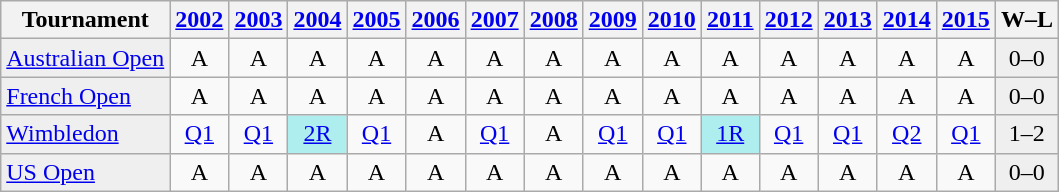<table class=wikitable style=text-align:center>
<tr>
<th>Tournament</th>
<th><a href='#'>2002</a></th>
<th><a href='#'>2003</a></th>
<th><a href='#'>2004</a></th>
<th><a href='#'>2005</a></th>
<th><a href='#'>2006</a></th>
<th><a href='#'>2007</a></th>
<th><a href='#'>2008</a></th>
<th><a href='#'>2009</a></th>
<th><a href='#'>2010</a></th>
<th><a href='#'>2011</a></th>
<th><a href='#'>2012</a></th>
<th><a href='#'>2013</a></th>
<th><a href='#'>2014</a></th>
<th><a href='#'>2015</a></th>
<th>W–L</th>
</tr>
<tr>
<td style=background:#EFEFEF align=left><a href='#'>Australian Open</a></td>
<td>A</td>
<td>A</td>
<td>A</td>
<td>A</td>
<td>A</td>
<td>A</td>
<td>A</td>
<td>A</td>
<td>A</td>
<td>A</td>
<td>A</td>
<td>A</td>
<td>A</td>
<td>A</td>
<td style= background:#efefef>0–0</td>
</tr>
<tr>
<td style=background:#EFEFEF align=left><a href='#'>French Open</a></td>
<td>A</td>
<td>A</td>
<td>A</td>
<td>A</td>
<td>A</td>
<td>A</td>
<td>A</td>
<td>A</td>
<td>A</td>
<td>A</td>
<td>A</td>
<td>A</td>
<td>A</td>
<td>A</td>
<td style= background:#efefef>0–0</td>
</tr>
<tr>
<td style=background:#EFEFEF align=left><a href='#'>Wimbledon</a></td>
<td><a href='#'>Q1</a></td>
<td><a href='#'>Q1</a></td>
<td style=background:#afeeee><a href='#'>2R</a></td>
<td><a href='#'>Q1</a></td>
<td>A</td>
<td><a href='#'>Q1</a></td>
<td>A</td>
<td><a href='#'>Q1</a></td>
<td><a href='#'>Q1</a></td>
<td style=background:#afeeee><a href='#'>1R</a></td>
<td><a href='#'>Q1</a></td>
<td><a href='#'>Q1</a></td>
<td><a href='#'>Q2</a></td>
<td><a href='#'>Q1</a></td>
<td style=background:#efefef>1–2</td>
</tr>
<tr>
<td style=background:#EFEFEF align=left><a href='#'>US Open</a></td>
<td>A</td>
<td>A</td>
<td>A</td>
<td>A</td>
<td>A</td>
<td>A</td>
<td>A</td>
<td>A</td>
<td>A</td>
<td>A</td>
<td>A</td>
<td>A</td>
<td>A</td>
<td>A</td>
<td style=background:#efefef>0–0</td>
</tr>
</table>
